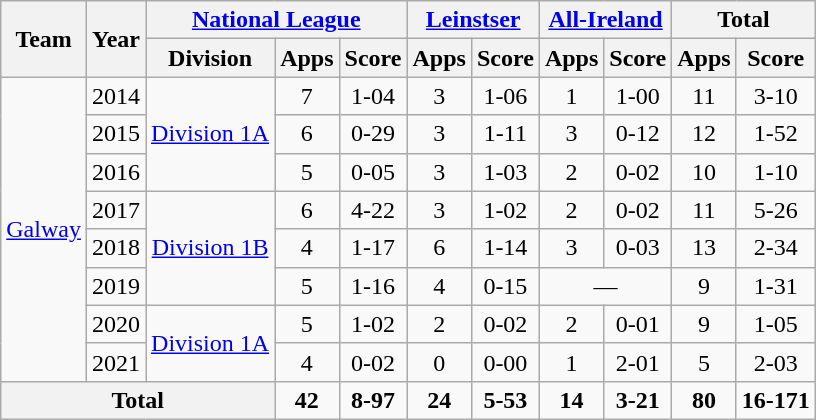<table class="wikitable" style="text-align:center">
<tr>
<th rowspan="2">Team</th>
<th rowspan="2">Year</th>
<th colspan="3"><a href='#'>National League</a></th>
<th colspan="2"><a href='#'>Leinstser</a></th>
<th colspan="2"><a href='#'>All-Ireland</a></th>
<th colspan="2">Total</th>
</tr>
<tr>
<th>Division</th>
<th>Apps</th>
<th>Score</th>
<th>Apps</th>
<th>Score</th>
<th>Apps</th>
<th>Score</th>
<th>Apps</th>
<th>Score</th>
</tr>
<tr>
<td rowspan="8"><a href='#'>Galway</a></td>
<td>2014</td>
<td rowspan="3"><a href='#'>Division 1A</a></td>
<td>7</td>
<td>1-04</td>
<td>3</td>
<td>1-06</td>
<td>1</td>
<td>1-00</td>
<td>11</td>
<td>3-10</td>
</tr>
<tr>
<td>2015</td>
<td>6</td>
<td>0-29</td>
<td>3</td>
<td>1-11</td>
<td>3</td>
<td>0-12</td>
<td>12</td>
<td>1-52</td>
</tr>
<tr>
<td>2016</td>
<td>5</td>
<td>0-05</td>
<td>3</td>
<td>1-03</td>
<td>2</td>
<td>0-02</td>
<td>10</td>
<td>1-10</td>
</tr>
<tr>
<td>2017</td>
<td rowspan="3"><a href='#'>Division 1B</a></td>
<td>6</td>
<td>4-22</td>
<td>3</td>
<td>1-02</td>
<td>2</td>
<td>0-02</td>
<td>11</td>
<td>5-26</td>
</tr>
<tr>
<td>2018</td>
<td>4</td>
<td>1-17</td>
<td>6</td>
<td>1-14</td>
<td>3</td>
<td>0-03</td>
<td>13</td>
<td>2-34</td>
</tr>
<tr>
<td>2019</td>
<td>5</td>
<td>1-16</td>
<td>4</td>
<td>0-15</td>
<td colspan=2>—</td>
<td>9</td>
<td>1-31</td>
</tr>
<tr>
<td>2020</td>
<td rowspan="2"><a href='#'>Division 1A</a></td>
<td>5</td>
<td>1-02</td>
<td>2</td>
<td>0-02</td>
<td>2</td>
<td>0-01</td>
<td>9</td>
<td>1-05</td>
</tr>
<tr>
<td>2021</td>
<td>4</td>
<td>0-02</td>
<td>0</td>
<td>0-00</td>
<td>1</td>
<td>2-01</td>
<td>5</td>
<td>2-03</td>
</tr>
<tr>
<th colspan="3">Total</th>
<td><strong>42</strong></td>
<td><strong>8-97</strong></td>
<td><strong>24</strong></td>
<td><strong>5-53</strong></td>
<td><strong>14</strong></td>
<td><strong>3-21</strong></td>
<td><strong>80</strong></td>
<td><strong>16-171</strong></td>
</tr>
</table>
